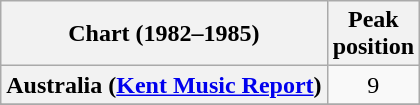<table class="wikitable sortable plainrowheaders" style="text-align:center">
<tr>
<th scope="col">Chart (1982–1985)</th>
<th scope="col">Peak<br>position</th>
</tr>
<tr>
<th scope="row">Australia (<a href='#'>Kent Music Report</a>)</th>
<td>9</td>
</tr>
<tr>
</tr>
<tr>
</tr>
<tr>
</tr>
<tr>
</tr>
<tr>
</tr>
<tr>
</tr>
</table>
